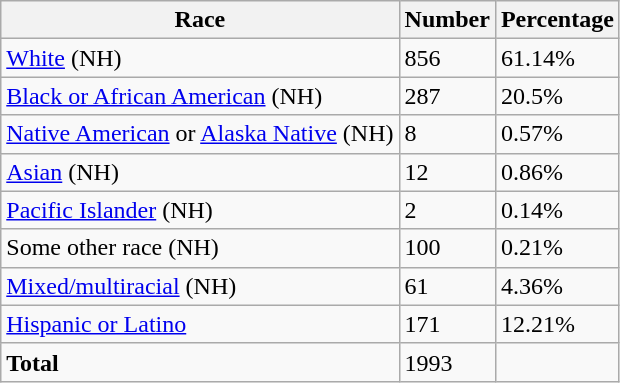<table class="wikitable">
<tr>
<th>Race</th>
<th>Number</th>
<th>Percentage</th>
</tr>
<tr>
<td><a href='#'>White</a> (NH)</td>
<td>856</td>
<td>61.14%</td>
</tr>
<tr>
<td><a href='#'>Black or African American</a> (NH)</td>
<td>287</td>
<td>20.5%</td>
</tr>
<tr>
<td><a href='#'>Native American</a> or <a href='#'>Alaska Native</a> (NH)</td>
<td>8</td>
<td>0.57%</td>
</tr>
<tr>
<td><a href='#'>Asian</a> (NH)</td>
<td>12</td>
<td>0.86%</td>
</tr>
<tr>
<td><a href='#'>Pacific Islander</a> (NH)</td>
<td>2</td>
<td>0.14%</td>
</tr>
<tr>
<td>Some other race (NH)</td>
<td>100</td>
<td>0.21%</td>
</tr>
<tr>
<td><a href='#'>Mixed/multiracial</a> (NH)</td>
<td>61</td>
<td>4.36%</td>
</tr>
<tr>
<td><a href='#'>Hispanic or Latino</a></td>
<td>171</td>
<td>12.21%</td>
</tr>
<tr>
<td><strong>Total</strong></td>
<td>1993</td>
<td></td>
</tr>
</table>
